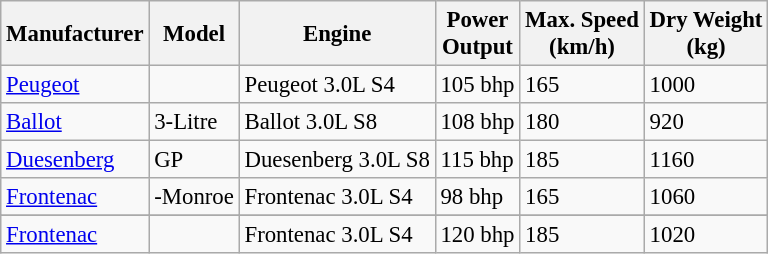<table class="wikitable" style="font-size: 95%;">
<tr>
<th>Manufacturer</th>
<th>Model</th>
<th>Engine</th>
<th>Power<br>Output</th>
<th>Max. Speed<br> (km/h)</th>
<th>Dry Weight<br> (kg)</th>
</tr>
<tr>
<td> <a href='#'>Peugeot</a></td>
<td></td>
<td>Peugeot 3.0L S4</td>
<td>105 bhp</td>
<td>165</td>
<td>1000</td>
</tr>
<tr>
<td> <a href='#'>Ballot</a></td>
<td>3-Litre</td>
<td>Ballot 3.0L S8</td>
<td>108 bhp</td>
<td>180</td>
<td>920</td>
</tr>
<tr>
<td> <a href='#'>Duesenberg</a></td>
<td>GP</td>
<td>Duesenberg 3.0L S8</td>
<td>115 bhp</td>
<td>185</td>
<td>1160</td>
</tr>
<tr>
<td> <a href='#'>Frontenac</a></td>
<td>-Monroe</td>
<td>Frontenac 3.0L S4</td>
<td>98 bhp</td>
<td>165</td>
<td>1060</td>
</tr>
<tr>
</tr>
<tr>
<td> <a href='#'>Frontenac</a></td>
<td></td>
<td>Frontenac 3.0L S4</td>
<td>120 bhp</td>
<td>185</td>
<td>1020</td>
</tr>
</table>
